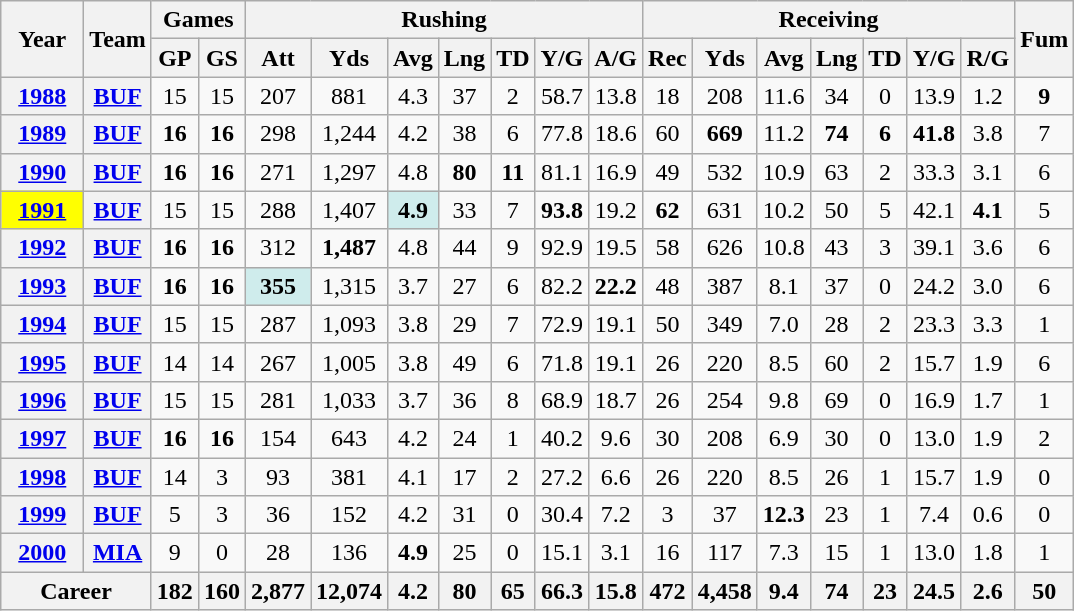<table class="wikitable" style="text-align: center;">
<tr>
<th rowspan="2">Year</th>
<th rowspan="2">Team</th>
<th colspan="2">Games</th>
<th colspan="7">Rushing</th>
<th colspan="7">Receiving</th>
<th rowspan="2">Fum</th>
</tr>
<tr>
<th>GP</th>
<th>GS</th>
<th>Att</th>
<th>Yds</th>
<th>Avg</th>
<th>Lng</th>
<th>TD</th>
<th>Y/G</th>
<th>A/G</th>
<th>Rec</th>
<th>Yds</th>
<th>Avg</th>
<th>Lng</th>
<th>TD</th>
<th>Y/G</th>
<th>R/G</th>
</tr>
<tr>
<th><a href='#'>1988</a></th>
<th><a href='#'>BUF</a></th>
<td>15</td>
<td>15</td>
<td>207</td>
<td>881</td>
<td>4.3</td>
<td>37</td>
<td>2</td>
<td>58.7</td>
<td>13.8</td>
<td>18</td>
<td>208</td>
<td>11.6</td>
<td>34</td>
<td>0</td>
<td>13.9</td>
<td>1.2</td>
<td><strong>9</strong></td>
</tr>
<tr>
<th><a href='#'>1989</a></th>
<th><a href='#'>BUF</a></th>
<td><strong>16</strong></td>
<td><strong>16</strong></td>
<td>298</td>
<td>1,244</td>
<td>4.2</td>
<td>38</td>
<td>6</td>
<td>77.8</td>
<td>18.6</td>
<td>60</td>
<td><strong>669</strong></td>
<td>11.2</td>
<td><strong>74</strong></td>
<td><strong>6</strong></td>
<td><strong>41.8</strong></td>
<td>3.8</td>
<td>7</td>
</tr>
<tr>
<th><a href='#'>1990</a></th>
<th><a href='#'>BUF</a></th>
<td><strong>16</strong></td>
<td><strong>16</strong></td>
<td>271</td>
<td>1,297</td>
<td>4.8</td>
<td><strong>80</strong></td>
<td><strong>11</strong></td>
<td>81.1</td>
<td>16.9</td>
<td>49</td>
<td>532</td>
<td>10.9</td>
<td>63</td>
<td>2</td>
<td>33.3</td>
<td>3.1</td>
<td>6</td>
</tr>
<tr>
<th style="background:#ffff00; width:3em;"><a href='#'>1991</a></th>
<th><a href='#'>BUF</a></th>
<td>15</td>
<td>15</td>
<td>288</td>
<td>1,407</td>
<td style="background:#cfecec;"><strong>4.9</strong></td>
<td>33</td>
<td>7</td>
<td><strong>93.8</strong></td>
<td>19.2</td>
<td><strong>62</strong></td>
<td>631</td>
<td>10.2</td>
<td>50</td>
<td>5</td>
<td>42.1</td>
<td><strong>4.1</strong></td>
<td>5</td>
</tr>
<tr>
<th><a href='#'>1992</a></th>
<th><a href='#'>BUF</a></th>
<td><strong>16</strong></td>
<td><strong>16</strong></td>
<td>312</td>
<td><strong>1,487</strong></td>
<td>4.8</td>
<td>44</td>
<td>9</td>
<td>92.9</td>
<td>19.5</td>
<td>58</td>
<td>626</td>
<td>10.8</td>
<td>43</td>
<td>3</td>
<td>39.1</td>
<td>3.6</td>
<td>6</td>
</tr>
<tr>
<th><a href='#'>1993</a></th>
<th><a href='#'>BUF</a></th>
<td><strong>16</strong></td>
<td><strong>16</strong></td>
<td style="background:#cfecec;"><strong>355</strong></td>
<td>1,315</td>
<td>3.7</td>
<td>27</td>
<td>6</td>
<td>82.2</td>
<td><strong>22.2</strong></td>
<td>48</td>
<td>387</td>
<td>8.1</td>
<td>37</td>
<td>0</td>
<td>24.2</td>
<td>3.0</td>
<td>6</td>
</tr>
<tr>
<th><a href='#'>1994</a></th>
<th><a href='#'>BUF</a></th>
<td>15</td>
<td>15</td>
<td>287</td>
<td>1,093</td>
<td>3.8</td>
<td>29</td>
<td>7</td>
<td>72.9</td>
<td>19.1</td>
<td>50</td>
<td>349</td>
<td>7.0</td>
<td>28</td>
<td>2</td>
<td>23.3</td>
<td>3.3</td>
<td>1</td>
</tr>
<tr>
<th><a href='#'>1995</a></th>
<th><a href='#'>BUF</a></th>
<td>14</td>
<td>14</td>
<td>267</td>
<td>1,005</td>
<td>3.8</td>
<td>49</td>
<td>6</td>
<td>71.8</td>
<td>19.1</td>
<td>26</td>
<td>220</td>
<td>8.5</td>
<td>60</td>
<td>2</td>
<td>15.7</td>
<td>1.9</td>
<td>6</td>
</tr>
<tr>
<th><a href='#'>1996</a></th>
<th><a href='#'>BUF</a></th>
<td>15</td>
<td>15</td>
<td>281</td>
<td>1,033</td>
<td>3.7</td>
<td>36</td>
<td>8</td>
<td>68.9</td>
<td>18.7</td>
<td>26</td>
<td>254</td>
<td>9.8</td>
<td>69</td>
<td>0</td>
<td>16.9</td>
<td>1.7</td>
<td>1</td>
</tr>
<tr>
<th><a href='#'>1997</a></th>
<th><a href='#'>BUF</a></th>
<td><strong>16</strong></td>
<td><strong>16</strong></td>
<td>154</td>
<td>643</td>
<td>4.2</td>
<td>24</td>
<td>1</td>
<td>40.2</td>
<td>9.6</td>
<td>30</td>
<td>208</td>
<td>6.9</td>
<td>30</td>
<td>0</td>
<td>13.0</td>
<td>1.9</td>
<td>2</td>
</tr>
<tr>
<th><a href='#'>1998</a></th>
<th><a href='#'>BUF</a></th>
<td>14</td>
<td>3</td>
<td>93</td>
<td>381</td>
<td>4.1</td>
<td>17</td>
<td>2</td>
<td>27.2</td>
<td>6.6</td>
<td>26</td>
<td>220</td>
<td>8.5</td>
<td>26</td>
<td>1</td>
<td>15.7</td>
<td>1.9</td>
<td>0</td>
</tr>
<tr>
<th><a href='#'>1999</a></th>
<th><a href='#'>BUF</a></th>
<td>5</td>
<td>3</td>
<td>36</td>
<td>152</td>
<td>4.2</td>
<td>31</td>
<td>0</td>
<td>30.4</td>
<td>7.2</td>
<td>3</td>
<td>37</td>
<td><strong>12.3</strong></td>
<td>23</td>
<td>1</td>
<td>7.4</td>
<td>0.6</td>
<td>0</td>
</tr>
<tr>
<th><a href='#'>2000</a></th>
<th><a href='#'>MIA</a></th>
<td>9</td>
<td>0</td>
<td>28</td>
<td>136</td>
<td><strong>4.9</strong></td>
<td>25</td>
<td>0</td>
<td>15.1</td>
<td>3.1</td>
<td>16</td>
<td>117</td>
<td>7.3</td>
<td>15</td>
<td>1</td>
<td>13.0</td>
<td>1.8</td>
<td>1</td>
</tr>
<tr>
<th colspan="2">Career</th>
<th>182</th>
<th>160</th>
<th>2,877</th>
<th>12,074</th>
<th>4.2</th>
<th>80</th>
<th>65</th>
<th>66.3</th>
<th>15.8</th>
<th>472</th>
<th>4,458</th>
<th>9.4</th>
<th>74</th>
<th>23</th>
<th>24.5</th>
<th>2.6</th>
<th>50</th>
</tr>
</table>
